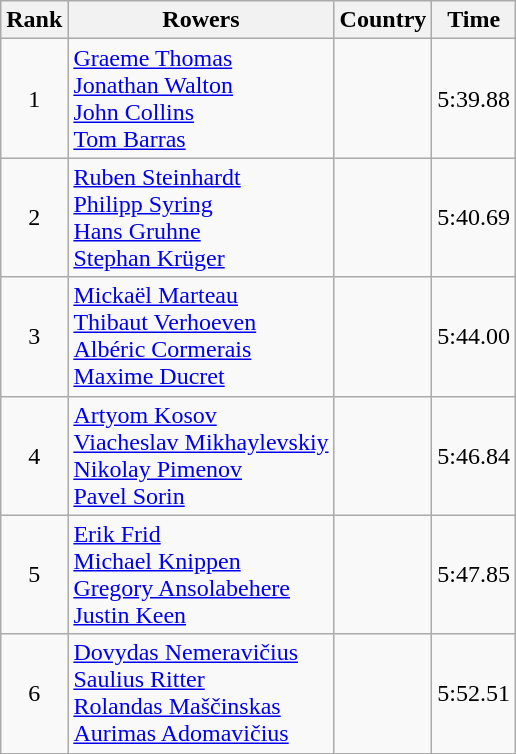<table class="wikitable" style="text-align:center">
<tr>
<th>Rank</th>
<th>Rowers</th>
<th>Country</th>
<th>Time</th>
</tr>
<tr>
<td>1</td>
<td align="left"><a href='#'>Graeme Thomas</a><br><a href='#'>Jonathan Walton</a><br><a href='#'>John Collins</a><br><a href='#'>Tom Barras</a></td>
<td align="left"></td>
<td>5:39.88</td>
</tr>
<tr>
<td>2</td>
<td align="left"><a href='#'>Ruben Steinhardt</a><br><a href='#'>Philipp Syring</a><br><a href='#'>Hans Gruhne</a><br><a href='#'>Stephan Krüger</a></td>
<td align="left"></td>
<td>5:40.69</td>
</tr>
<tr>
<td>3</td>
<td align="left"><a href='#'>Mickaël Marteau</a><br><a href='#'>Thibaut Verhoeven</a><br><a href='#'>Albéric Cormerais</a><br><a href='#'>Maxime Ducret</a></td>
<td align="left"></td>
<td>5:44.00</td>
</tr>
<tr>
<td>4</td>
<td align="left"><a href='#'>Artyom Kosov</a><br><a href='#'>Viacheslav Mikhaylevskiy</a><br><a href='#'>Nikolay Pimenov</a><br><a href='#'>Pavel Sorin</a></td>
<td align="left"></td>
<td>5:46.84</td>
</tr>
<tr>
<td>5</td>
<td align="left"><a href='#'>Erik Frid</a><br><a href='#'>Michael Knippen</a><br><a href='#'>Gregory Ansolabehere</a><br><a href='#'>Justin Keen</a></td>
<td align="left"></td>
<td>5:47.85</td>
</tr>
<tr>
<td>6</td>
<td align="left"><a href='#'>Dovydas Nemeravičius</a><br><a href='#'>Saulius Ritter</a><br><a href='#'>Rolandas Maščinskas</a><br><a href='#'>Aurimas Adomavičius</a></td>
<td align="left"></td>
<td>5:52.51</td>
</tr>
</table>
